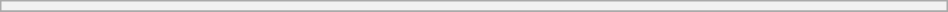<table class="wikitable sortable collapsible collapsed" style="min-width:50%">
<tr>
<th colspan=6 style="font-size:88%"><a href='#'></a></th>
</tr>
<tr>
</tr>
</table>
